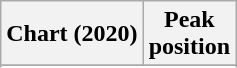<table class="wikitable sortable plainrowheaders">
<tr>
<th scope="col">Chart (2020)</th>
<th scope="col">Peak<br>position</th>
</tr>
<tr>
</tr>
<tr>
</tr>
</table>
